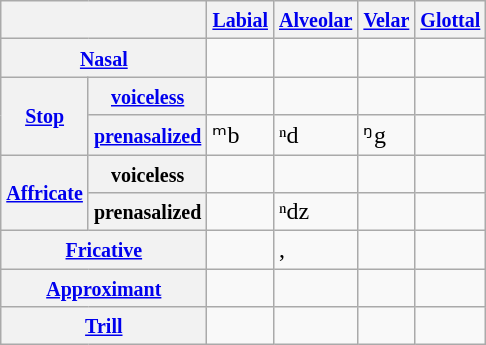<table class="wikitable">
<tr>
<th colspan="2"></th>
<th><small><a href='#'>Labial</a></small></th>
<th><small><a href='#'>Alveolar</a></small></th>
<th><small><a href='#'>Velar</a></small></th>
<th><small><a href='#'>Glottal</a></small></th>
</tr>
<tr>
<th colspan="2"><small><a href='#'>Nasal</a></small></th>
<td></td>
<td></td>
<td></td>
<td></td>
</tr>
<tr>
<th rowspan="2"><small><a href='#'>Stop</a></small></th>
<th><small><a href='#'>voiceless</a></small></th>
<td></td>
<td></td>
<td></td>
<td></td>
</tr>
<tr>
<th><small><a href='#'>prenasalized</a></small></th>
<td>ᵐb</td>
<td>ⁿd</td>
<td>ᵑg</td>
<td></td>
</tr>
<tr>
<th rowspan="2"><small><a href='#'>Affricate</a></small></th>
<th><small>voiceless</small></th>
<td></td>
<td></td>
<td></td>
<td></td>
</tr>
<tr>
<th><small>prenasalized</small></th>
<td></td>
<td>ⁿdz</td>
<td></td>
<td></td>
</tr>
<tr>
<th colspan="2"><small><a href='#'>Fricative</a></small></th>
<td></td>
<td>, </td>
<td></td>
<td></td>
</tr>
<tr>
<th colspan="2"><small><a href='#'>Approximant</a></small></th>
<td></td>
<td></td>
<td></td>
<td></td>
</tr>
<tr>
<th colspan="2"><small><a href='#'>Trill</a></small></th>
<td></td>
<td></td>
<td></td>
<td></td>
</tr>
</table>
